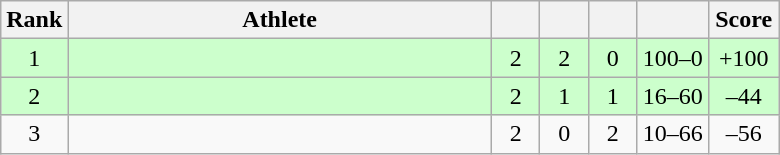<table class="wikitable" style="text-align: center;">
<tr>
<th width=25>Rank</th>
<th width=275>Athlete</th>
<th width=25></th>
<th width=25></th>
<th width=25></th>
<th width=40></th>
<th width=40>Score</th>
</tr>
<tr bgcolor=ccffcc>
<td>1</td>
<td align=left></td>
<td>2</td>
<td>2</td>
<td>0</td>
<td>100–0</td>
<td>+100</td>
</tr>
<tr bgcolor=ccffcc>
<td>2</td>
<td align=left></td>
<td>2</td>
<td>1</td>
<td>1</td>
<td>16–60</td>
<td>–44</td>
</tr>
<tr>
<td>3</td>
<td align=left></td>
<td>2</td>
<td>0</td>
<td>2</td>
<td>10–66</td>
<td>–56</td>
</tr>
</table>
